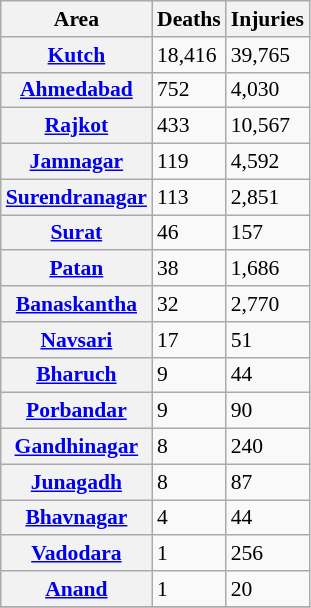<table class="wikitable sortable plainrowheaders floatright" style="clear:right; margin-left:6px; margin-top:0; margin-right:0; margin-bottom:3px; font-size:90%;">
<tr>
<th scope="col">Area</th>
<th scope="col">Deaths</th>
<th scope="col">Injuries</th>
</tr>
<tr>
<th><a href='#'>Kutch</a></th>
<td>18,416</td>
<td>39,765</td>
</tr>
<tr>
<th><a href='#'>Ahmedabad</a></th>
<td>752</td>
<td>4,030</td>
</tr>
<tr>
<th><a href='#'>Rajkot</a></th>
<td>433</td>
<td>10,567</td>
</tr>
<tr>
<th><a href='#'>Jamnagar</a></th>
<td>119</td>
<td>4,592</td>
</tr>
<tr>
<th><a href='#'>Surendranagar</a></th>
<td>113</td>
<td>2,851</td>
</tr>
<tr>
<th><a href='#'>Surat</a></th>
<td>46</td>
<td>157</td>
</tr>
<tr>
<th><a href='#'>Patan</a></th>
<td>38</td>
<td>1,686</td>
</tr>
<tr>
<th><a href='#'>Banaskantha</a></th>
<td>32</td>
<td>2,770</td>
</tr>
<tr>
<th><a href='#'>Navsari</a></th>
<td>17</td>
<td>51</td>
</tr>
<tr>
<th><a href='#'>Bharuch</a></th>
<td>9</td>
<td>44</td>
</tr>
<tr>
<th><a href='#'>Porbandar</a></th>
<td>9</td>
<td>90</td>
</tr>
<tr>
<th><a href='#'>Gandhinagar</a></th>
<td>8</td>
<td>240</td>
</tr>
<tr>
<th><a href='#'>Junagadh</a></th>
<td>8</td>
<td>87</td>
</tr>
<tr>
<th><a href='#'>Bhavnagar</a></th>
<td>4</td>
<td>44</td>
</tr>
<tr>
<th><a href='#'>Vadodara</a></th>
<td>1</td>
<td>256</td>
</tr>
<tr>
<th><a href='#'>Anand</a></th>
<td>1</td>
<td>20</td>
</tr>
<tr>
</tr>
</table>
